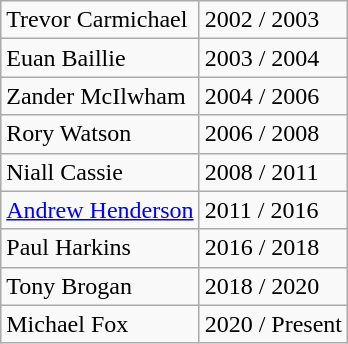<table class="wikitable">
<tr>
<td>Trevor Carmichael</td>
<td>2002 / 2003</td>
</tr>
<tr>
<td>Euan Baillie</td>
<td>2003 / 2004</td>
</tr>
<tr>
<td>Zander McIlwham</td>
<td>2004 / 2006</td>
</tr>
<tr>
<td>Rory Watson</td>
<td>2006 / 2008</td>
</tr>
<tr>
<td>Niall Cassie</td>
<td>2008 / 2011</td>
</tr>
<tr>
<td><a href='#'>Andrew Henderson</a></td>
<td>2011 / 2016</td>
</tr>
<tr>
<td>Paul Harkins</td>
<td>2016 / 2018</td>
</tr>
<tr>
<td>Tony Brogan</td>
<td>2018 / 2020</td>
</tr>
<tr>
<td>Michael Fox</td>
<td>2020 / Present</td>
</tr>
</table>
